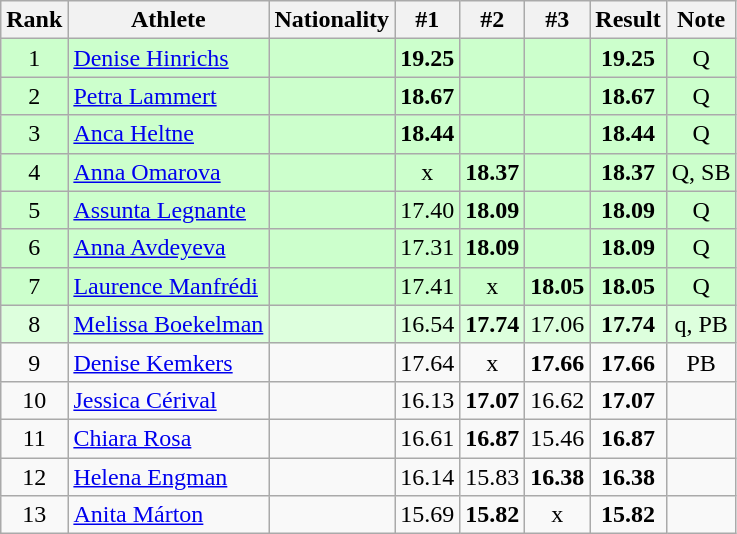<table class="wikitable sortable" style="text-align:center">
<tr>
<th>Rank</th>
<th>Athlete</th>
<th>Nationality</th>
<th>#1</th>
<th>#2</th>
<th>#3</th>
<th>Result</th>
<th>Note</th>
</tr>
<tr bgcolor=ccffcc>
<td>1</td>
<td align=left><a href='#'>Denise Hinrichs</a></td>
<td align=left></td>
<td><strong>19.25</strong></td>
<td></td>
<td></td>
<td><strong>19.25</strong></td>
<td>Q</td>
</tr>
<tr bgcolor=ccffcc>
<td>2</td>
<td align=left><a href='#'>Petra Lammert</a></td>
<td align=left></td>
<td><strong>18.67</strong></td>
<td></td>
<td></td>
<td><strong>18.67</strong></td>
<td>Q</td>
</tr>
<tr bgcolor=ccffcc>
<td>3</td>
<td align=left><a href='#'>Anca Heltne</a></td>
<td align=left></td>
<td><strong>18.44</strong></td>
<td></td>
<td></td>
<td><strong>18.44</strong></td>
<td>Q</td>
</tr>
<tr bgcolor=ccffcc>
<td>4</td>
<td align=left><a href='#'>Anna Omarova</a></td>
<td align=left></td>
<td>x</td>
<td><strong>18.37</strong></td>
<td></td>
<td><strong>18.37</strong></td>
<td>Q, SB</td>
</tr>
<tr bgcolor=ccffcc>
<td>5</td>
<td align=left><a href='#'>Assunta Legnante</a></td>
<td align=left></td>
<td>17.40</td>
<td><strong>18.09</strong></td>
<td></td>
<td><strong>18.09</strong></td>
<td>Q</td>
</tr>
<tr bgcolor=ccffcc>
<td>6</td>
<td align=left><a href='#'>Anna Avdeyeva</a></td>
<td align=left></td>
<td>17.31</td>
<td><strong>18.09</strong></td>
<td></td>
<td><strong>18.09</strong></td>
<td>Q</td>
</tr>
<tr bgcolor=ccffcc>
<td>7</td>
<td align=left><a href='#'>Laurence Manfrédi</a></td>
<td align=left></td>
<td>17.41</td>
<td>x</td>
<td><strong>18.05</strong></td>
<td><strong>18.05</strong></td>
<td>Q</td>
</tr>
<tr bgcolor=ddffdd>
<td>8</td>
<td align=left><a href='#'>Melissa Boekelman</a></td>
<td align=left></td>
<td>16.54</td>
<td><strong>17.74</strong></td>
<td>17.06</td>
<td><strong>17.74</strong></td>
<td>q, PB</td>
</tr>
<tr>
<td>9</td>
<td align=left><a href='#'>Denise Kemkers</a></td>
<td align=left></td>
<td>17.64</td>
<td>x</td>
<td><strong>17.66</strong></td>
<td><strong>17.66</strong></td>
<td>PB</td>
</tr>
<tr>
<td>10</td>
<td align=left><a href='#'>Jessica Cérival</a></td>
<td align=left></td>
<td>16.13</td>
<td><strong>17.07</strong></td>
<td>16.62</td>
<td><strong>17.07</strong></td>
<td></td>
</tr>
<tr>
<td>11</td>
<td align=left><a href='#'>Chiara Rosa</a></td>
<td align=left></td>
<td>16.61</td>
<td><strong>16.87</strong></td>
<td>15.46</td>
<td><strong>16.87</strong></td>
<td></td>
</tr>
<tr>
<td>12</td>
<td align=left><a href='#'>Helena Engman</a></td>
<td align=left></td>
<td>16.14</td>
<td>15.83</td>
<td><strong>16.38</strong></td>
<td><strong>16.38</strong></td>
<td></td>
</tr>
<tr>
<td>13</td>
<td align=left><a href='#'>Anita Márton</a></td>
<td align=left></td>
<td>15.69</td>
<td><strong>15.82</strong></td>
<td>x</td>
<td><strong>15.82</strong></td>
<td></td>
</tr>
</table>
